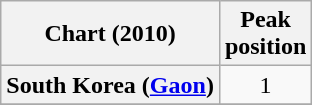<table class="wikitable plainrowheaders" style="text-align:center;">
<tr>
<th>Chart (2010)</th>
<th>Peak<br>position</th>
</tr>
<tr>
<th scope="row">South Korea (<a href='#'>Gaon</a>)</th>
<td>1</td>
</tr>
<tr>
</tr>
</table>
